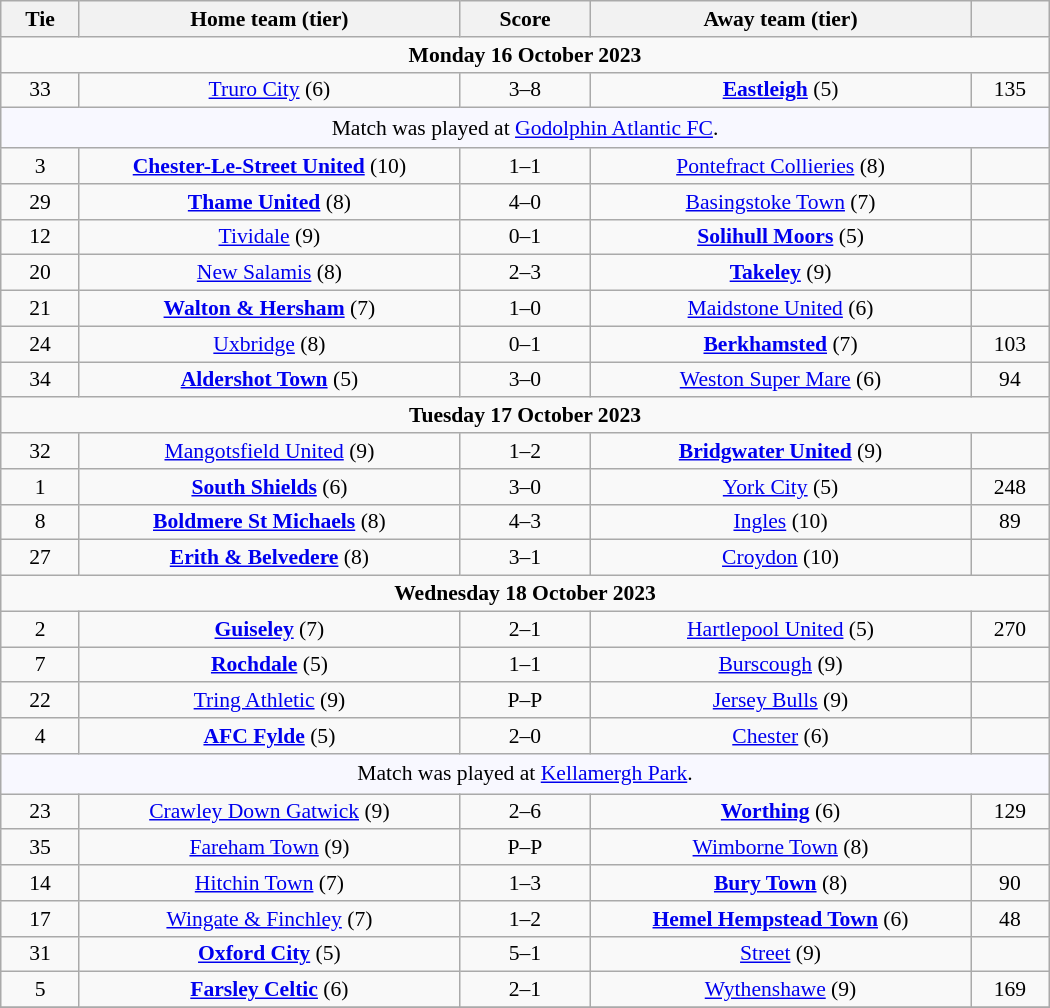<table class="wikitable" style="width:700px;text-align:center;font-size:90%">
<tr>
<th scope="col" style="width: 7.50%">Tie</th>
<th scope="col" style="width:36.25%">Home team (tier)</th>
<th scope="col" style="width:12.50%">Score</th>
<th scope="col" style="width:36.25%">Away team (tier)</th>
<th scope="col" style="width: 7.50%"></th>
</tr>
<tr>
<td colspan="5"><strong>Monday 16 October 2023</strong></td>
</tr>
<tr>
<td>33</td>
<td><a href='#'>Truro City</a> (6)</td>
<td>3–8</td>
<td><strong><a href='#'>Eastleigh</a></strong> (5)</td>
<td>135</td>
</tr>
<tr>
<td colspan="5" style="background:GhostWhite;height:20px;text-align:center">Match was played at <a href='#'>Godolphin Atlantic FC</a>.</td>
</tr>
<tr>
<td>3</td>
<td><strong><a href='#'>Chester-Le-Street United</a></strong> (10)</td>
<td>1–1 </td>
<td><a href='#'>Pontefract Collieries</a> (8)</td>
<td></td>
</tr>
<tr>
<td>29</td>
<td><strong><a href='#'>Thame United</a></strong> (8)</td>
<td>4–0</td>
<td><a href='#'>Basingstoke Town</a> (7)</td>
<td></td>
</tr>
<tr>
<td>12</td>
<td><a href='#'>Tividale</a> (9)</td>
<td>0–1</td>
<td><strong><a href='#'>Solihull Moors</a></strong> (5)</td>
<td></td>
</tr>
<tr>
<td>20</td>
<td><a href='#'>New Salamis</a> (8)</td>
<td>2–3</td>
<td><strong><a href='#'>Takeley</a></strong> (9)</td>
<td></td>
</tr>
<tr>
<td>21</td>
<td><strong><a href='#'>Walton & Hersham</a></strong> (7)</td>
<td>1–0</td>
<td><a href='#'>Maidstone United</a> (6)</td>
<td></td>
</tr>
<tr>
<td>24</td>
<td><a href='#'>Uxbridge</a> (8)</td>
<td>0–1</td>
<td><strong><a href='#'>Berkhamsted</a></strong> (7)</td>
<td>103</td>
</tr>
<tr>
<td>34</td>
<td><strong><a href='#'>Aldershot Town</a></strong> (5)</td>
<td>3–0</td>
<td><a href='#'>Weston Super Mare</a> (6)</td>
<td>94</td>
</tr>
<tr>
<td colspan="5"><strong>Tuesday 17 October 2023</strong></td>
</tr>
<tr>
<td>32</td>
<td><a href='#'>Mangotsfield United</a> (9)</td>
<td>1–2</td>
<td><strong><a href='#'>Bridgwater United</a></strong> (9)</td>
<td></td>
</tr>
<tr>
<td>1</td>
<td><strong><a href='#'>South Shields</a></strong> (6)</td>
<td>3–0</td>
<td><a href='#'>York City</a> (5)</td>
<td>248</td>
</tr>
<tr>
<td>8</td>
<td><strong><a href='#'>Boldmere St Michaels</a></strong> (8)</td>
<td>4–3</td>
<td><a href='#'>Ingles</a> (10)</td>
<td>89</td>
</tr>
<tr>
<td>27</td>
<td><strong><a href='#'>Erith & Belvedere</a></strong> (8)</td>
<td>3–1</td>
<td><a href='#'>Croydon</a> (10)</td>
<td></td>
</tr>
<tr>
<td colspan="5"><strong>Wednesday 18 October 2023</strong></td>
</tr>
<tr>
<td>2</td>
<td><strong><a href='#'>Guiseley</a></strong> (7)</td>
<td>2–1</td>
<td><a href='#'>Hartlepool United</a> (5)</td>
<td>270</td>
</tr>
<tr>
<td>7</td>
<td><strong><a href='#'>Rochdale</a></strong> (5)</td>
<td>1–1 </td>
<td><a href='#'>Burscough</a> (9)</td>
<td></td>
</tr>
<tr>
<td>22</td>
<td><a href='#'>Tring Athletic</a> (9)</td>
<td>P–P</td>
<td><a href='#'>Jersey Bulls</a> (9)</td>
<td></td>
</tr>
<tr>
<td>4</td>
<td><strong><a href='#'>AFC Fylde</a></strong> (5)</td>
<td>2–0</td>
<td><a href='#'>Chester</a> (6)</td>
<td></td>
</tr>
<tr>
<td colspan="5" style="background:GhostWhite;height:20px;text-align:center">Match was played at <a href='#'>Kellamergh Park</a>.</td>
</tr>
<tr>
<td>23</td>
<td><a href='#'>Crawley Down Gatwick</a> (9)</td>
<td>2–6</td>
<td><strong><a href='#'>Worthing</a></strong> (6)</td>
<td>129</td>
</tr>
<tr>
<td>35</td>
<td><a href='#'>Fareham Town</a> (9)</td>
<td>P–P</td>
<td><a href='#'>Wimborne Town</a> (8)</td>
<td></td>
</tr>
<tr>
<td>14</td>
<td><a href='#'>Hitchin Town</a> (7)</td>
<td>1–3</td>
<td><strong><a href='#'>Bury Town</a></strong> (8)</td>
<td>90</td>
</tr>
<tr>
<td>17</td>
<td><a href='#'>Wingate & Finchley</a> (7)</td>
<td>1–2</td>
<td><strong><a href='#'>Hemel Hempstead Town</a></strong> (6)</td>
<td>48</td>
</tr>
<tr>
<td>31</td>
<td><strong><a href='#'>Oxford City</a></strong> (5)</td>
<td>5–1</td>
<td><a href='#'>Street</a> (9)</td>
<td></td>
</tr>
<tr>
<td>5</td>
<td><strong><a href='#'>Farsley Celtic</a></strong> (6)</td>
<td>2–1</td>
<td><a href='#'>Wythenshawe</a> (9)</td>
<td>169</td>
</tr>
<tr>
</tr>
</table>
